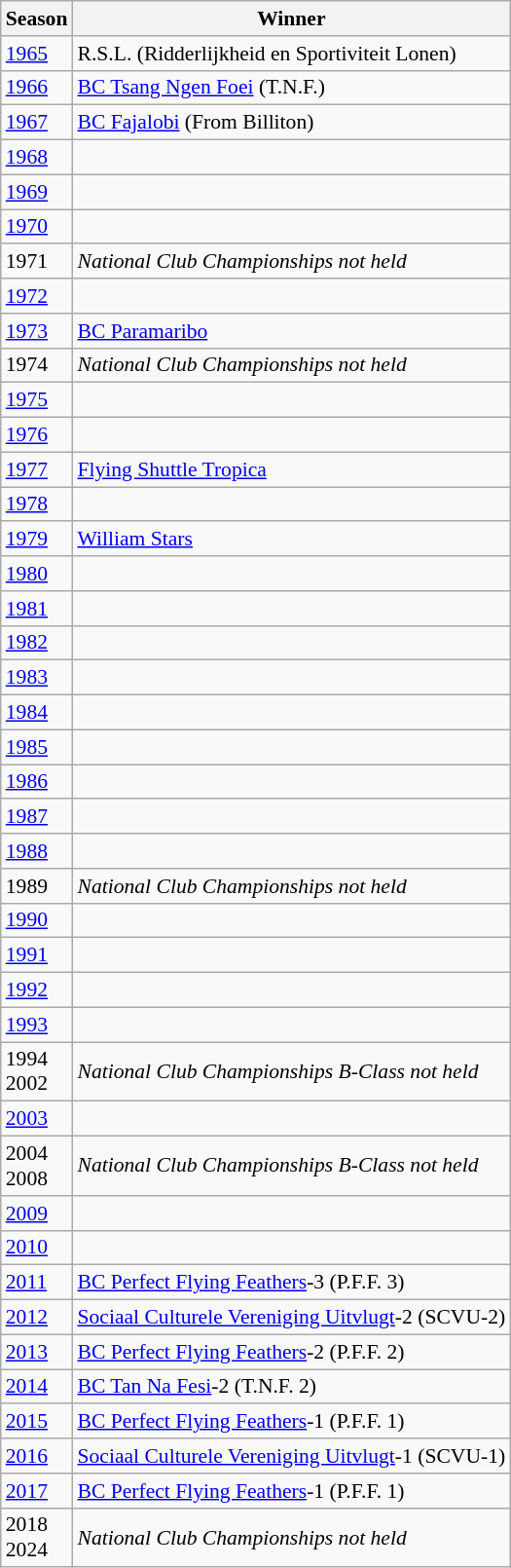<table class=wikitable style="font-size:90%;">
<tr>
<th>Season</th>
<th>Winner</th>
</tr>
<tr>
<td><a href='#'>1965</a></td>
<td>R.S.L. (Ridderlijkheid en Sportiviteit Lonen)</td>
</tr>
<tr>
<td><a href='#'>1966</a></td>
<td><a href='#'>BC Tsang Ngen Foei</a> (T.N.F.)</td>
</tr>
<tr>
<td><a href='#'>1967</a></td>
<td><a href='#'>BC Fajalobi</a> (From Billiton)</td>
</tr>
<tr>
<td><a href='#'>1968</a></td>
<td></td>
</tr>
<tr>
<td><a href='#'>1969</a></td>
<td></td>
</tr>
<tr>
<td><a href='#'>1970</a></td>
<td></td>
</tr>
<tr>
<td>1971</td>
<td><em>National Club Championships not held</em></td>
</tr>
<tr>
<td><a href='#'>1972</a></td>
<td></td>
</tr>
<tr>
<td><a href='#'>1973</a></td>
<td><a href='#'>BC Paramaribo</a></td>
</tr>
<tr>
<td>1974</td>
<td><em>National Club Championships not held</em></td>
</tr>
<tr>
<td><a href='#'>1975</a></td>
<td></td>
</tr>
<tr>
<td><a href='#'>1976</a></td>
<td></td>
</tr>
<tr>
<td><a href='#'>1977</a></td>
<td><a href='#'>Flying Shuttle Tropica</a></td>
</tr>
<tr>
<td><a href='#'>1978</a></td>
<td></td>
</tr>
<tr>
<td><a href='#'>1979</a></td>
<td><a href='#'>William Stars</a></td>
</tr>
<tr>
<td><a href='#'>1980</a></td>
<td></td>
</tr>
<tr>
<td><a href='#'>1981</a></td>
<td></td>
</tr>
<tr>
<td><a href='#'>1982</a></td>
<td></td>
</tr>
<tr>
<td><a href='#'>1983</a></td>
<td></td>
</tr>
<tr>
<td><a href='#'>1984</a></td>
<td></td>
</tr>
<tr>
<td><a href='#'>1985</a></td>
<td></td>
</tr>
<tr>
<td><a href='#'>1986</a></td>
<td></td>
</tr>
<tr>
<td><a href='#'>1987</a></td>
<td></td>
</tr>
<tr>
<td><a href='#'>1988</a></td>
<td></td>
</tr>
<tr>
<td>1989</td>
<td><em>National Club Championships not held</em></td>
</tr>
<tr>
<td><a href='#'>1990</a></td>
<td></td>
</tr>
<tr>
<td><a href='#'>1991</a></td>
<td></td>
</tr>
<tr>
<td><a href='#'>1992</a></td>
<td></td>
</tr>
<tr>
<td><a href='#'>1993</a></td>
<td></td>
</tr>
<tr>
<td>1994<br>2002</td>
<td><em>National Club Championships B-Class not held</em></td>
</tr>
<tr>
<td><a href='#'>2003</a></td>
<td></td>
</tr>
<tr>
<td>2004<br>2008</td>
<td><em>National Club Championships B-Class not held</em></td>
</tr>
<tr>
<td><a href='#'>2009</a></td>
<td></td>
</tr>
<tr>
<td><a href='#'>2010</a></td>
<td></td>
</tr>
<tr>
<td><a href='#'>2011</a></td>
<td><a href='#'>BC Perfect Flying Feathers</a>-3 (P.F.F. 3)</td>
</tr>
<tr>
<td><a href='#'>2012</a></td>
<td><a href='#'>Sociaal Culturele Vereniging Uitvlugt</a>-2 (SCVU-2)</td>
</tr>
<tr>
<td><a href='#'>2013</a></td>
<td><a href='#'>BC Perfect Flying Feathers</a>-2 (P.F.F. 2)</td>
</tr>
<tr>
<td><a href='#'>2014</a></td>
<td><a href='#'>BC Tan Na Fesi</a>-2 (T.N.F. 2)</td>
</tr>
<tr>
<td><a href='#'>2015</a></td>
<td><a href='#'>BC Perfect Flying Feathers</a>-1 (P.F.F. 1)</td>
</tr>
<tr>
<td><a href='#'>2016</a></td>
<td><a href='#'>Sociaal Culturele Vereniging Uitvlugt</a>-1 (SCVU-1)</td>
</tr>
<tr>
<td><a href='#'>2017</a></td>
<td><a href='#'>BC Perfect Flying Feathers</a>-1 (P.F.F. 1)</td>
</tr>
<tr>
<td>2018<br>2024</td>
<td><em>National Club Championships not held</em></td>
</tr>
</table>
